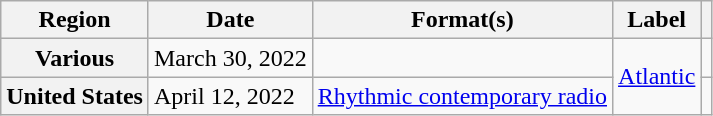<table class="wikitable plainrowheaders">
<tr>
<th scope="col">Region</th>
<th scope="col">Date</th>
<th scope="col">Format(s)</th>
<th scope="col">Label</th>
<th scope="col"></th>
</tr>
<tr>
<th scope="row">Various</th>
<td>March 30, 2022</td>
<td></td>
<td rowspan="2"><a href='#'>Atlantic</a></td>
<td align="center"></td>
</tr>
<tr>
<th scope="row">United States</th>
<td>April 12, 2022</td>
<td><a href='#'>Rhythmic contemporary radio</a></td>
<td align="center"></td>
</tr>
</table>
